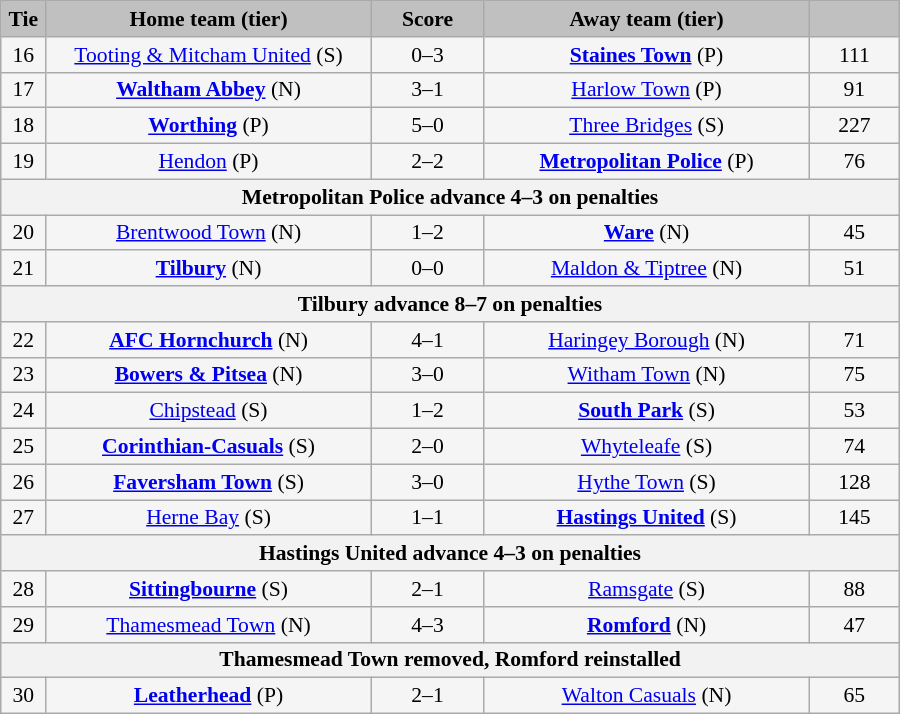<table class="wikitable" style="width: 600px; background:WhiteSmoke; text-align:center; font-size:90%">
<tr>
<td scope="col" style="width:  5.00%; background:silver;"><strong>Tie</strong></td>
<td scope="col" style="width: 36.25%; background:silver;"><strong>Home team (tier)</strong></td>
<td scope="col" style="width: 12.50%; background:silver;"><strong>Score</strong></td>
<td scope="col" style="width: 36.25%; background:silver;"><strong>Away team (tier)</strong></td>
<td scope="col" style="width: 10.00%; background:silver;"><strong></strong></td>
</tr>
<tr>
<td>16</td>
<td><a href='#'>Tooting & Mitcham United</a> (S)</td>
<td>0–3</td>
<td><strong><a href='#'>Staines Town</a></strong> (P)</td>
<td>111</td>
</tr>
<tr>
<td>17</td>
<td><strong><a href='#'>Waltham Abbey</a></strong> (N)</td>
<td>3–1</td>
<td><a href='#'>Harlow Town</a> (P)</td>
<td>91</td>
</tr>
<tr>
<td>18</td>
<td><strong><a href='#'>Worthing</a></strong> (P)</td>
<td>5–0</td>
<td><a href='#'>Three Bridges</a> (S)</td>
<td>227</td>
</tr>
<tr>
<td>19</td>
<td><a href='#'>Hendon</a> (P)</td>
<td>2–2</td>
<td><strong><a href='#'>Metropolitan Police</a></strong> (P)</td>
<td>76</td>
</tr>
<tr>
<th colspan="5">Metropolitan Police advance 4–3 on penalties</th>
</tr>
<tr>
<td>20</td>
<td><a href='#'>Brentwood Town</a> (N)</td>
<td>1–2</td>
<td><strong><a href='#'>Ware</a></strong> (N)</td>
<td>45</td>
</tr>
<tr>
<td>21</td>
<td><strong><a href='#'>Tilbury</a></strong> (N)</td>
<td>0–0</td>
<td><a href='#'>Maldon & Tiptree</a> (N)</td>
<td>51</td>
</tr>
<tr>
<th colspan="5">Tilbury advance 8–7 on penalties</th>
</tr>
<tr>
<td>22</td>
<td><strong><a href='#'>AFC Hornchurch</a></strong> (N)</td>
<td>4–1</td>
<td><a href='#'>Haringey Borough</a> (N)</td>
<td>71</td>
</tr>
<tr>
<td>23</td>
<td><strong><a href='#'>Bowers & Pitsea</a></strong> (N)</td>
<td>3–0</td>
<td><a href='#'>Witham Town</a> (N)</td>
<td>75</td>
</tr>
<tr>
<td>24</td>
<td><a href='#'>Chipstead</a> (S)</td>
<td>1–2</td>
<td><strong><a href='#'>South Park</a></strong> (S)</td>
<td>53</td>
</tr>
<tr>
<td>25</td>
<td><strong><a href='#'>Corinthian-Casuals</a></strong> (S)</td>
<td>2–0</td>
<td><a href='#'>Whyteleafe</a> (S)</td>
<td>74</td>
</tr>
<tr>
<td>26</td>
<td><strong><a href='#'>Faversham Town</a></strong> (S)</td>
<td>3–0</td>
<td><a href='#'>Hythe Town</a> (S)</td>
<td>128</td>
</tr>
<tr>
<td>27</td>
<td><a href='#'>Herne Bay</a> (S)</td>
<td>1–1</td>
<td><strong><a href='#'>Hastings United</a></strong> (S)</td>
<td>145</td>
</tr>
<tr>
<th colspan="5">Hastings United advance 4–3 on penalties</th>
</tr>
<tr>
<td>28</td>
<td><strong><a href='#'>Sittingbourne</a></strong> (S)</td>
<td>2–1</td>
<td><a href='#'>Ramsgate</a> (S)</td>
<td>88</td>
</tr>
<tr>
<td>29</td>
<td><a href='#'>Thamesmead Town</a> (N)</td>
<td>4–3</td>
<td><strong><a href='#'>Romford</a></strong> (N)</td>
<td>47</td>
</tr>
<tr>
<th colspan="5">Thamesmead Town removed, Romford reinstalled</th>
</tr>
<tr>
<td>30</td>
<td><strong><a href='#'>Leatherhead</a></strong> (P)</td>
<td>2–1</td>
<td><a href='#'>Walton Casuals</a> (N)</td>
<td>65</td>
</tr>
</table>
